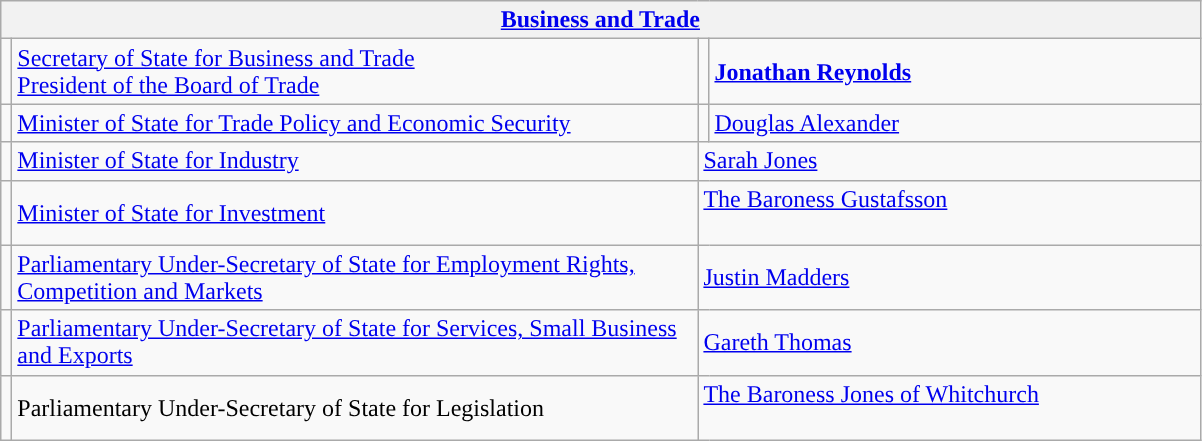<table class="wikitable">
<tr>
<th colspan="4"><a href='#'>Business and Trade</a></th>
</tr>
<tr>
<td style="background: "></td>
<td style="width: 450px;"><a href='#'>Secretary of State for Business and Trade</a><br><a href='#'>President of the Board of Trade</a></td>
<td style="background: "></td>
<td style="width: 320px;"><strong><a href='#'>Jonathan Reynolds</a></strong></td>
</tr>
<tr>
<td style="background: "></td>
<td><a href='#'>Minister of State for Trade Policy and Economic Security</a></td>
<td style="background: "></td>
<td colspan="2"><a href='#'>Douglas Alexander</a><br></td>
</tr>
<tr>
<td style="background: "></td>
<td><a href='#'>Minister of State for Industry</a></td>
<td colspan=2><a href='#'>Sarah Jones</a><br></td>
</tr>
<tr>
<td style="background: "></td>
<td><a href='#'>Minister of State for Investment</a></td>
<td colspan=2><a href='#'>The Baroness Gustafsson</a><br><br></td>
</tr>
<tr>
<td style="background: "></td>
<td><a href='#'>Parliamentary Under-Secretary of State for Employment Rights, Competition and Markets</a></td>
<td colspan=2><a href='#'>Justin Madders</a></td>
</tr>
<tr>
<td style="background: "></td>
<td><a href='#'>Parliamentary Under-Secretary of State for Services, Small Business and Exports</a></td>
<td colspan="2"><a href='#'>Gareth Thomas</a></td>
</tr>
<tr>
<td style="background: "></td>
<td>Parliamentary Under-Secretary of State for Legislation</td>
<td colspan=2><a href='#'>The Baroness Jones of Whitchurch</a><br><br></td>
</tr>
</table>
